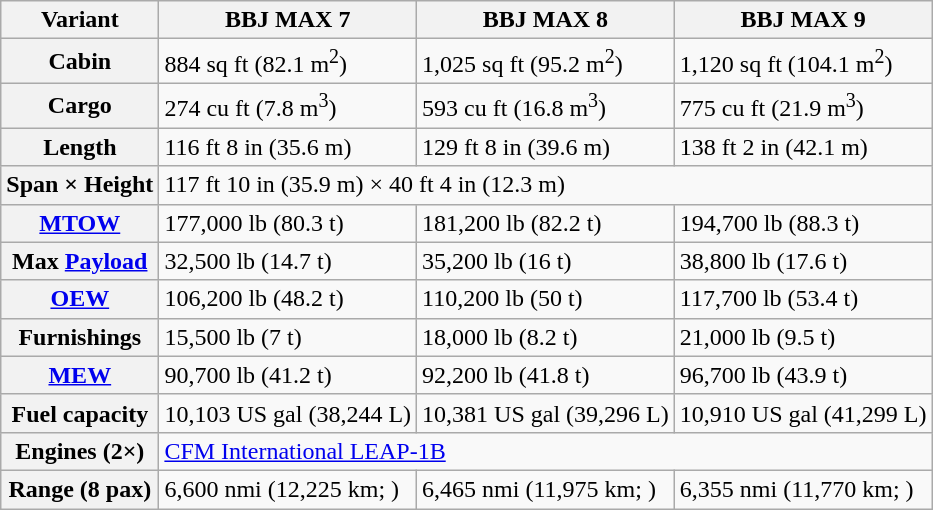<table class="wikitable">
<tr>
<th>Variant</th>
<th>BBJ MAX 7</th>
<th>BBJ MAX 8</th>
<th>BBJ MAX 9</th>
</tr>
<tr>
<th>Cabin</th>
<td>884 sq ft (82.1 m<sup>2</sup>)</td>
<td>1,025 sq ft (95.2 m<sup>2</sup>)</td>
<td>1,120 sq ft (104.1 m<sup>2</sup>)</td>
</tr>
<tr>
<th>Cargo</th>
<td>274 cu ft (7.8 m<sup>3</sup>)</td>
<td>593 cu ft (16.8 m<sup>3</sup>)</td>
<td>775 cu ft (21.9 m<sup>3</sup>)</td>
</tr>
<tr>
<th>Length</th>
<td>116 ft 8 in (35.6 m)</td>
<td>129 ft 8 in (39.6 m)</td>
<td>138 ft 2 in (42.1 m)</td>
</tr>
<tr>
<th>Span × Height</th>
<td colspan="3">117 ft 10 in (35.9 m) × 40 ft 4 in (12.3 m)</td>
</tr>
<tr>
<th><a href='#'>MTOW</a></th>
<td>177,000 lb (80.3 t)</td>
<td>181,200 lb (82.2 t)</td>
<td>194,700 lb (88.3 t)</td>
</tr>
<tr>
<th>Max <a href='#'>Payload</a></th>
<td>32,500 lb (14.7 t)</td>
<td>35,200 lb (16 t)</td>
<td>38,800 lb (17.6 t)</td>
</tr>
<tr>
<th><a href='#'>OEW</a></th>
<td>106,200 lb (48.2 t)</td>
<td>110,200 lb (50 t)</td>
<td>117,700 lb (53.4 t)</td>
</tr>
<tr>
<th>Furnishings</th>
<td>15,500 lb (7 t)</td>
<td>18,000 lb (8.2 t)</td>
<td>21,000 lb (9.5 t)</td>
</tr>
<tr>
<th><a href='#'>MEW</a></th>
<td>90,700 lb (41.2 t)</td>
<td>92,200 lb (41.8 t)</td>
<td>96,700 lb (43.9 t)</td>
</tr>
<tr>
<th>Fuel capacity</th>
<td>10,103 US gal (38,244 L)</td>
<td>10,381 US gal (39,296 L)</td>
<td>10,910 US gal (41,299 L)</td>
</tr>
<tr>
<th>Engines (2×)</th>
<td colspan="3"><a href='#'>CFM International LEAP-1B</a></td>
</tr>
<tr>
<th>Range (8 pax)</th>
<td>6,600 nmi (12,225 km; )</td>
<td>6,465 nmi (11,975 km; )</td>
<td>6,355 nmi (11,770 km; )</td>
</tr>
</table>
